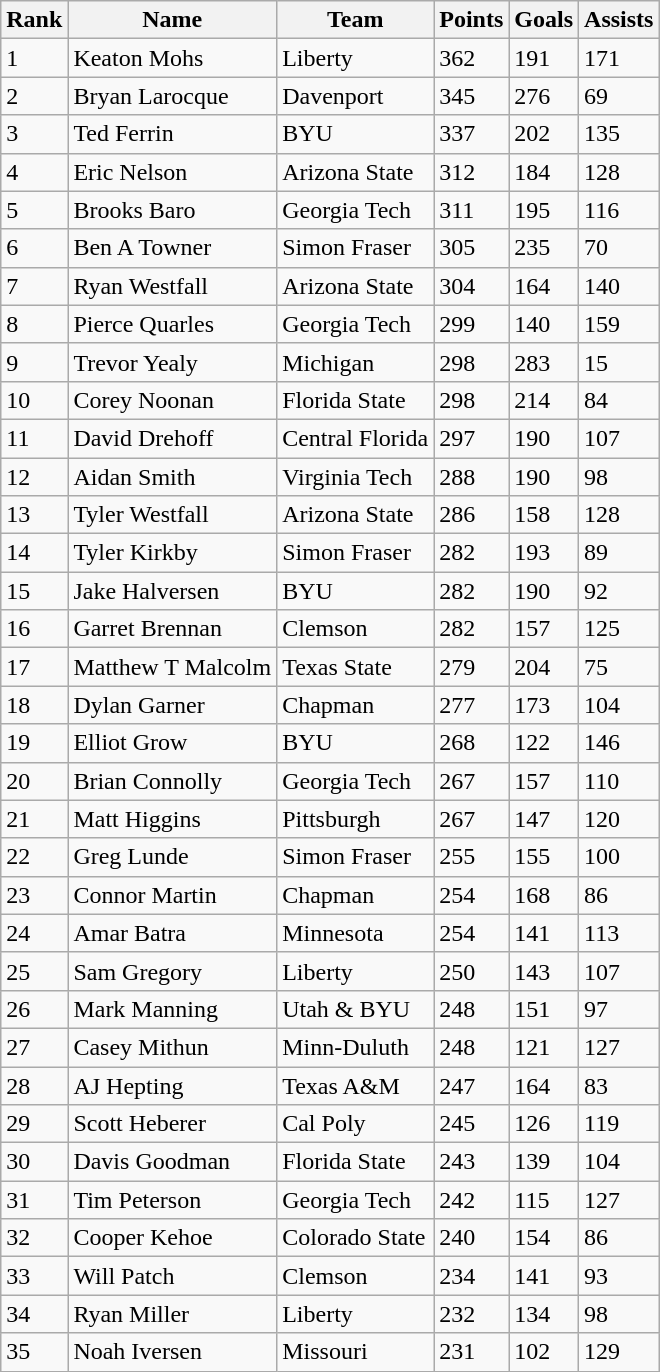<table class="wikitable sortable">
<tr>
<th>Rank</th>
<th>Name</th>
<th>Team</th>
<th>Points</th>
<th>Goals</th>
<th>Assists</th>
</tr>
<tr>
<td>1</td>
<td>Keaton Mohs</td>
<td>Liberty</td>
<td>362</td>
<td>191</td>
<td>171</td>
</tr>
<tr>
<td>2</td>
<td>Bryan Larocque</td>
<td>Davenport</td>
<td>345</td>
<td>276</td>
<td>69</td>
</tr>
<tr>
<td>3</td>
<td>Ted Ferrin</td>
<td>BYU</td>
<td>337</td>
<td>202</td>
<td>135</td>
</tr>
<tr>
<td>4</td>
<td>Eric Nelson</td>
<td>Arizona State</td>
<td>312</td>
<td>184</td>
<td>128</td>
</tr>
<tr>
<td>5</td>
<td>Brooks Baro</td>
<td>Georgia Tech</td>
<td>311</td>
<td>195</td>
<td>116</td>
</tr>
<tr>
<td>6</td>
<td>Ben A Towner</td>
<td>Simon Fraser</td>
<td>305</td>
<td>235</td>
<td>70</td>
</tr>
<tr>
<td>7</td>
<td>Ryan Westfall</td>
<td>Arizona State</td>
<td>304</td>
<td>164</td>
<td>140</td>
</tr>
<tr>
<td>8</td>
<td>Pierce Quarles</td>
<td>Georgia Tech</td>
<td>299</td>
<td>140</td>
<td>159</td>
</tr>
<tr>
<td>9</td>
<td>Trevor Yealy</td>
<td>Michigan</td>
<td>298</td>
<td>283</td>
<td>15</td>
</tr>
<tr>
<td>10</td>
<td>Corey Noonan</td>
<td>Florida State</td>
<td>298</td>
<td>214</td>
<td>84</td>
</tr>
<tr>
<td>11</td>
<td>David Drehoff</td>
<td>Central Florida</td>
<td>297</td>
<td>190</td>
<td>107</td>
</tr>
<tr>
<td>12</td>
<td>Aidan Smith</td>
<td>Virginia Tech</td>
<td>288</td>
<td>190</td>
<td>98</td>
</tr>
<tr>
<td>13</td>
<td>Tyler Westfall</td>
<td>Arizona State</td>
<td>286</td>
<td>158</td>
<td>128</td>
</tr>
<tr>
<td>14</td>
<td>Tyler Kirkby</td>
<td>Simon Fraser</td>
<td>282</td>
<td>193</td>
<td>89</td>
</tr>
<tr>
<td>15</td>
<td>Jake Halversen</td>
<td>BYU</td>
<td>282</td>
<td>190</td>
<td>92</td>
</tr>
<tr>
<td>16</td>
<td>Garret Brennan</td>
<td>Clemson</td>
<td>282</td>
<td>157</td>
<td>125</td>
</tr>
<tr>
<td>17</td>
<td>Matthew T Malcolm</td>
<td>Texas State</td>
<td>279</td>
<td>204</td>
<td>75</td>
</tr>
<tr>
<td>18</td>
<td>Dylan Garner</td>
<td>Chapman</td>
<td>277</td>
<td>173</td>
<td>104</td>
</tr>
<tr>
<td>19</td>
<td>Elliot Grow</td>
<td>BYU</td>
<td>268</td>
<td>122</td>
<td>146</td>
</tr>
<tr>
<td>20</td>
<td>Brian Connolly</td>
<td>Georgia Tech</td>
<td>267</td>
<td>157</td>
<td>110</td>
</tr>
<tr>
<td>21</td>
<td>Matt Higgins</td>
<td>Pittsburgh</td>
<td>267</td>
<td>147</td>
<td>120</td>
</tr>
<tr>
<td>22</td>
<td>Greg Lunde</td>
<td>Simon Fraser</td>
<td>255</td>
<td>155</td>
<td>100</td>
</tr>
<tr>
<td>23</td>
<td>Connor Martin</td>
<td>Chapman</td>
<td>254</td>
<td>168</td>
<td>86</td>
</tr>
<tr>
<td>24</td>
<td>Amar Batra</td>
<td>Minnesota</td>
<td>254</td>
<td>141</td>
<td>113</td>
</tr>
<tr>
<td>25</td>
<td>Sam Gregory</td>
<td>Liberty</td>
<td>250</td>
<td>143</td>
<td>107</td>
</tr>
<tr>
<td>26</td>
<td>Mark Manning</td>
<td>Utah & BYU</td>
<td>248</td>
<td>151</td>
<td>97</td>
</tr>
<tr>
<td>27</td>
<td>Casey Mithun</td>
<td>Minn-Duluth</td>
<td>248</td>
<td>121</td>
<td>127</td>
</tr>
<tr>
<td>28</td>
<td>AJ Hepting</td>
<td>Texas A&M</td>
<td>247</td>
<td>164</td>
<td>83</td>
</tr>
<tr>
<td>29</td>
<td>Scott Heberer</td>
<td>Cal Poly</td>
<td>245</td>
<td>126</td>
<td>119</td>
</tr>
<tr>
<td>30</td>
<td>Davis Goodman</td>
<td>Florida State</td>
<td>243</td>
<td>139</td>
<td>104</td>
</tr>
<tr>
<td>31</td>
<td>Tim Peterson</td>
<td>Georgia Tech</td>
<td>242</td>
<td>115</td>
<td>127</td>
</tr>
<tr>
<td>32</td>
<td>Cooper Kehoe</td>
<td>Colorado State</td>
<td>240</td>
<td>154</td>
<td>86</td>
</tr>
<tr>
<td>33</td>
<td>Will Patch</td>
<td>Clemson</td>
<td>234</td>
<td>141</td>
<td>93</td>
</tr>
<tr>
<td>34</td>
<td>Ryan Miller</td>
<td>Liberty</td>
<td>232</td>
<td>134</td>
<td>98</td>
</tr>
<tr>
<td>35</td>
<td>Noah Iversen</td>
<td>Missouri</td>
<td>231</td>
<td>102</td>
<td>129</td>
</tr>
</table>
